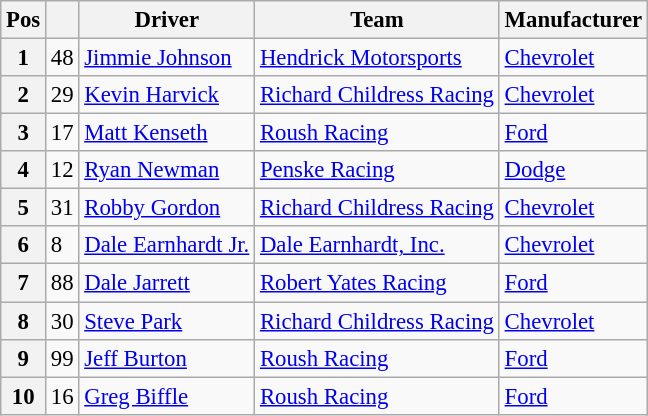<table class="wikitable" style="font-size:95%">
<tr>
<th>Pos</th>
<th></th>
<th>Driver</th>
<th>Team</th>
<th>Manufacturer</th>
</tr>
<tr>
<th>1</th>
<td>48</td>
<td><a href='#'>Jimmie Johnson</a></td>
<td><a href='#'>Hendrick Motorsports</a></td>
<td><a href='#'>Chevrolet</a></td>
</tr>
<tr>
<th>2</th>
<td>29</td>
<td><a href='#'>Kevin Harvick</a></td>
<td><a href='#'>Richard Childress Racing</a></td>
<td><a href='#'>Chevrolet</a></td>
</tr>
<tr>
<th>3</th>
<td>17</td>
<td><a href='#'>Matt Kenseth</a></td>
<td><a href='#'>Roush Racing</a></td>
<td><a href='#'>Ford</a></td>
</tr>
<tr>
<th>4</th>
<td>12</td>
<td><a href='#'>Ryan Newman</a></td>
<td><a href='#'>Penske Racing</a></td>
<td><a href='#'>Dodge</a></td>
</tr>
<tr>
<th>5</th>
<td>31</td>
<td><a href='#'>Robby Gordon</a></td>
<td><a href='#'>Richard Childress Racing</a></td>
<td><a href='#'>Chevrolet</a></td>
</tr>
<tr>
<th>6</th>
<td>8</td>
<td><a href='#'>Dale Earnhardt Jr.</a></td>
<td><a href='#'>Dale Earnhardt, Inc.</a></td>
<td><a href='#'>Chevrolet</a></td>
</tr>
<tr>
<th>7</th>
<td>88</td>
<td><a href='#'>Dale Jarrett</a></td>
<td><a href='#'>Robert Yates Racing</a></td>
<td><a href='#'>Ford</a></td>
</tr>
<tr>
<th>8</th>
<td>30</td>
<td><a href='#'>Steve Park</a></td>
<td><a href='#'>Richard Childress Racing</a></td>
<td><a href='#'>Chevrolet</a></td>
</tr>
<tr>
<th>9</th>
<td>99</td>
<td><a href='#'>Jeff Burton</a></td>
<td><a href='#'>Roush Racing</a></td>
<td><a href='#'>Ford</a></td>
</tr>
<tr>
<th>10</th>
<td>16</td>
<td><a href='#'>Greg Biffle</a></td>
<td><a href='#'>Roush Racing</a></td>
<td><a href='#'>Ford</a></td>
</tr>
</table>
